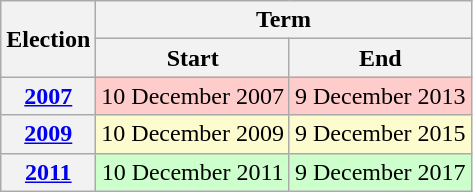<table class="wikitable" style="text-align:center">
<tr>
<th rowspan="2">Election</th>
<th colspan="2">Term</th>
</tr>
<tr>
<th>Start</th>
<th>End</th>
</tr>
<tr>
<th><a href='#'>2007</a></th>
<td bgcolor="#fcc">10 December 2007</td>
<td bgcolor="#fcc">9 December 2013</td>
</tr>
<tr>
<th><a href='#'>2009</a></th>
<td bgcolor="#fcfccf">10 December 2009</td>
<td bgcolor="#fcfccf">9 December 2015</td>
</tr>
<tr>
<th><a href='#'>2011</a></th>
<td bgcolor="#cfc">10 December 2011</td>
<td bgcolor="#cfc">9 December 2017</td>
</tr>
</table>
